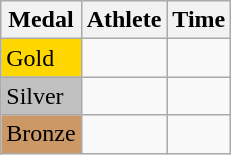<table class="wikitable">
<tr>
<th>Medal</th>
<th>Athlete</th>
<th>Time</th>
</tr>
<tr>
<td bgcolor="gold">Gold</td>
<td></td>
<td></td>
</tr>
<tr>
<td bgcolor="silver">Silver</td>
<td></td>
<td></td>
</tr>
<tr>
<td bgcolor="CC9966">Bronze</td>
<td></td>
<td></td>
</tr>
</table>
